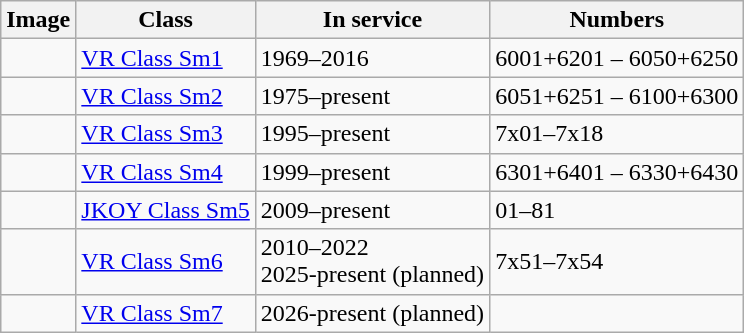<table class="wikitable sortable">
<tr>
<th>Image</th>
<th>Class</th>
<th>In service</th>
<th>Numbers</th>
</tr>
<tr>
<td></td>
<td><a href='#'>VR Class Sm1</a></td>
<td>1969–2016</td>
<td>6001+6201 – 6050+6250</td>
</tr>
<tr>
<td></td>
<td><a href='#'>VR Class Sm2</a></td>
<td>1975–present</td>
<td>6051+6251 – 6100+6300</td>
</tr>
<tr>
<td></td>
<td><a href='#'>VR Class Sm3</a></td>
<td>1995–present</td>
<td>7x01–7x18</td>
</tr>
<tr>
<td></td>
<td><a href='#'>VR Class Sm4</a></td>
<td>1999–present</td>
<td>6301+6401 – 6330+6430</td>
</tr>
<tr>
<td></td>
<td><a href='#'>JKOY Class Sm5</a></td>
<td>2009–present</td>
<td>01–81</td>
</tr>
<tr>
<td></td>
<td><a href='#'>VR Class Sm6</a></td>
<td>2010–2022<br>2025-present (planned)</td>
<td>7x51–7x54</td>
</tr>
<tr>
<td></td>
<td><a href='#'>VR Class Sm7</a></td>
<td>2026-present (planned)</td>
</tr>
</table>
